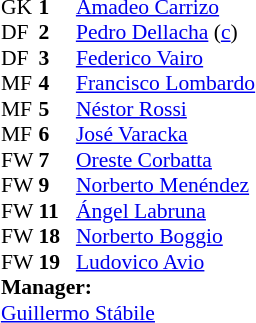<table style="font-size:90%; margin:0.2em auto;" cellspacing="0" cellpadding="0">
<tr>
<th width="25"></th>
<th width="25"></th>
</tr>
<tr>
<td>GK</td>
<td><strong>1</strong></td>
<td><a href='#'>Amadeo Carrizo</a></td>
</tr>
<tr>
<td>DF</td>
<td><strong>2</strong></td>
<td><a href='#'>Pedro Dellacha</a> (<a href='#'>c</a>)</td>
</tr>
<tr>
<td>DF</td>
<td><strong>3</strong></td>
<td><a href='#'>Federico Vairo</a></td>
</tr>
<tr>
<td>MF</td>
<td><strong>4</strong></td>
<td><a href='#'>Francisco Lombardo</a></td>
</tr>
<tr>
<td>MF</td>
<td><strong>5</strong></td>
<td><a href='#'>Néstor Rossi</a></td>
</tr>
<tr>
<td>MF</td>
<td><strong>6</strong></td>
<td><a href='#'>José Varacka</a></td>
</tr>
<tr>
<td>FW</td>
<td><strong>7</strong></td>
<td><a href='#'>Oreste Corbatta</a></td>
</tr>
<tr>
<td>FW</td>
<td><strong>9</strong></td>
<td><a href='#'>Norberto Menéndez</a></td>
</tr>
<tr>
<td>FW</td>
<td><strong>11</strong></td>
<td><a href='#'>Ángel Labruna</a></td>
</tr>
<tr>
<td>FW</td>
<td><strong>18</strong></td>
<td><a href='#'>Norberto Boggio</a></td>
</tr>
<tr>
<td>FW</td>
<td><strong>19</strong></td>
<td><a href='#'>Ludovico Avio</a></td>
</tr>
<tr>
<td colspan=3><strong>Manager:</strong></td>
</tr>
<tr>
<td colspan=4><a href='#'>Guillermo Stábile</a></td>
</tr>
</table>
